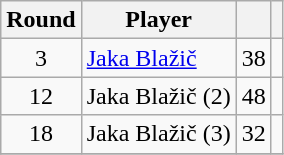<table class="wikitable sortable" style="text-align: center;">
<tr>
<th align="center">Round</th>
<th align="center">Player</th>
<th align="center"></th>
<th></th>
</tr>
<tr>
<td>3</td>
<td align="left"> <a href='#'>Jaka Blažič</a></td>
<td>38</td>
<td></td>
</tr>
<tr>
<td>12</td>
<td align="left"> Jaka Blažič (2)</td>
<td>48</td>
<td></td>
</tr>
<tr>
<td>18</td>
<td align="left"> Jaka Blažič (3)</td>
<td>32</td>
<td></td>
</tr>
<tr>
</tr>
</table>
